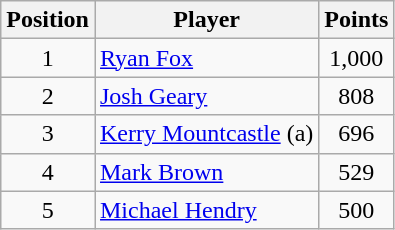<table class=wikitable>
<tr>
<th>Position</th>
<th>Player</th>
<th>Points</th>
</tr>
<tr>
<td align=center>1</td>
<td> <a href='#'>Ryan Fox</a></td>
<td align=center>1,000</td>
</tr>
<tr>
<td align=center>2</td>
<td> <a href='#'>Josh Geary</a></td>
<td align=center>808</td>
</tr>
<tr>
<td align=center>3</td>
<td> <a href='#'>Kerry Mountcastle</a> (a)</td>
<td align=center>696</td>
</tr>
<tr>
<td align=center>4</td>
<td> <a href='#'>Mark Brown</a></td>
<td align=center>529</td>
</tr>
<tr>
<td align=center>5</td>
<td> <a href='#'>Michael Hendry</a></td>
<td align=center>500</td>
</tr>
</table>
